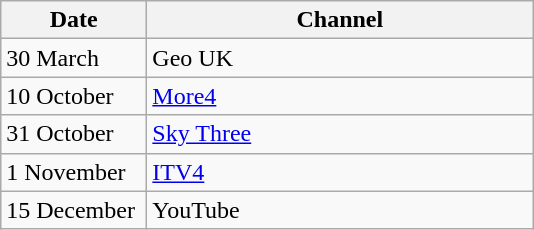<table class="wikitable">
<tr>
<th width=90>Date</th>
<th width=250>Channel</th>
</tr>
<tr>
<td>30 March</td>
<td>Geo UK</td>
</tr>
<tr>
<td>10 October</td>
<td><a href='#'>More4</a></td>
</tr>
<tr>
<td>31 October</td>
<td><a href='#'>Sky Three</a></td>
</tr>
<tr>
<td>1 November</td>
<td><a href='#'>ITV4</a></td>
</tr>
<tr>
<td>15 December</td>
<td>YouTube</td>
</tr>
</table>
